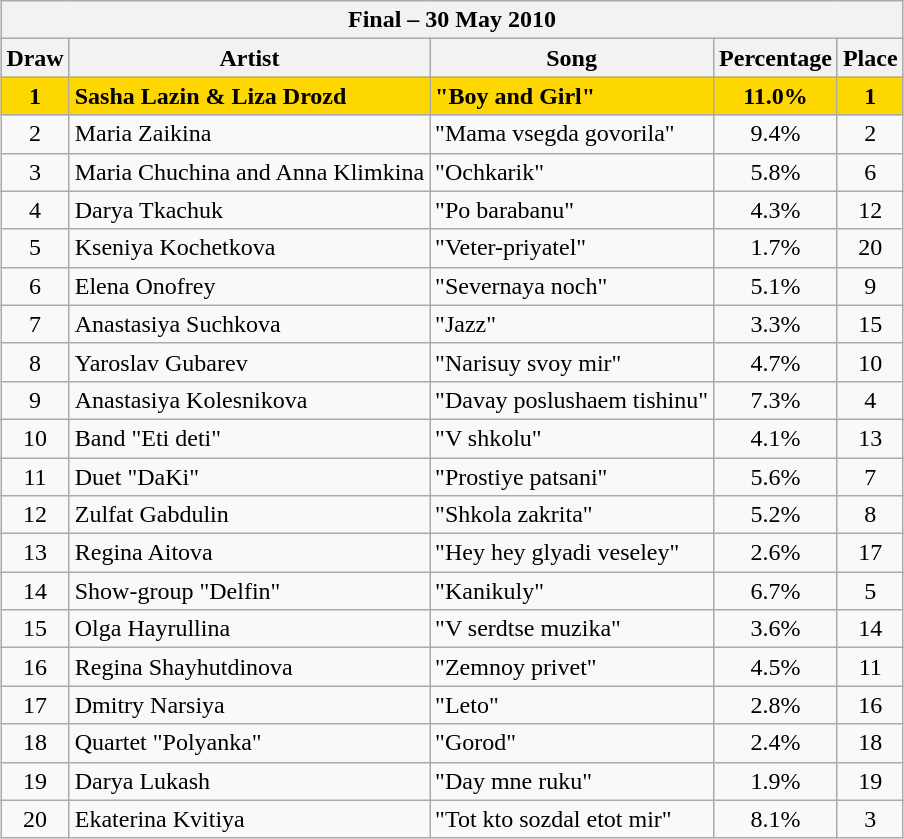<table class="sortable wikitable" style="margin: 1em auto 1em auto; text-align:center">
<tr>
<th colspan="5">Final – 30 May 2010</th>
</tr>
<tr bgcolor="#CCCCCC">
<th>Draw</th>
<th>Artist</th>
<th>Song</th>
<th>Percentage</th>
<th>Place</th>
</tr>
<tr style="font-weight:bold; background:gold;">
<td><strong>1</strong></td>
<td align="left"><strong>Sasha Lazin & Liza Drozd</strong></td>
<td align="left"><strong>"Boy and Girl"</strong></td>
<td><strong>11.0%</strong></td>
<td><strong>1</strong></td>
</tr>
<tr>
<td>2</td>
<td align="left">Maria Zaikina</td>
<td align="left">"Mama vsegda govorila"</td>
<td>9.4%</td>
<td>2</td>
</tr>
<tr>
<td>3</td>
<td align="left">Maria Chuchina and Anna Klimkina</td>
<td align="left">"Ochkarik"</td>
<td>5.8%</td>
<td>6</td>
</tr>
<tr>
<td>4</td>
<td align="left">Darya Tkachuk</td>
<td align="left">"Po barabanu"</td>
<td>4.3%</td>
<td>12</td>
</tr>
<tr>
<td>5</td>
<td align="left">Kseniya Kochetkova</td>
<td align="left">"Veter-priyatel"</td>
<td>1.7%</td>
<td>20</td>
</tr>
<tr>
<td>6</td>
<td align="left">Elena Onofrey</td>
<td align="left">"Severnaya noch"</td>
<td>5.1%</td>
<td>9</td>
</tr>
<tr>
<td>7</td>
<td align="left">Anastasiya Suchkova</td>
<td align="left">"Jazz"</td>
<td>3.3%</td>
<td>15</td>
</tr>
<tr>
<td>8</td>
<td align="left">Yaroslav Gubarev</td>
<td align="left">"Narisuy svoy mir"</td>
<td>4.7%</td>
<td>10</td>
</tr>
<tr>
<td>9</td>
<td align="left">Anastasiya Kolesnikova</td>
<td align="left">"Davay poslushaem tishinu"</td>
<td>7.3%</td>
<td>4</td>
</tr>
<tr>
<td>10</td>
<td align="left">Band "Eti deti"</td>
<td align="left">"V shkolu"</td>
<td>4.1%</td>
<td>13</td>
</tr>
<tr>
<td>11</td>
<td align="left">Duet "DaKi"</td>
<td align="left">"Prostiye patsani"</td>
<td>5.6%</td>
<td>7</td>
</tr>
<tr>
<td>12</td>
<td align="left">Zulfat Gabdulin</td>
<td align="left">"Shkola zakrita"</td>
<td>5.2%</td>
<td>8</td>
</tr>
<tr>
<td>13</td>
<td align="left">Regina Aitova</td>
<td align="left">"Hey hey glyadi veseley"</td>
<td>2.6%</td>
<td>17</td>
</tr>
<tr>
<td>14</td>
<td align="left">Show-group "Delfin"</td>
<td align="left">"Kanikuly"</td>
<td>6.7%</td>
<td>5</td>
</tr>
<tr>
<td>15</td>
<td align="left">Olga Hayrullina</td>
<td align="left">"V serdtse muzika"</td>
<td>3.6%</td>
<td>14</td>
</tr>
<tr>
<td>16</td>
<td align="left">Regina Shayhutdinova</td>
<td align="left">"Zemnoy privet"</td>
<td>4.5%</td>
<td>11</td>
</tr>
<tr>
<td>17</td>
<td align="left">Dmitry Narsiya</td>
<td align="left">"Leto"</td>
<td>2.8%</td>
<td>16</td>
</tr>
<tr>
<td>18</td>
<td align="left">Quartet "Polyanka"</td>
<td align="left">"Gorod"</td>
<td>2.4%</td>
<td>18</td>
</tr>
<tr>
<td>19</td>
<td align="left">Darya Lukash</td>
<td align="left">"Day mne ruku"</td>
<td>1.9%</td>
<td>19</td>
</tr>
<tr>
<td>20</td>
<td align="left">Ekaterina Kvitiya</td>
<td align="left">"Tot kto sozdal etot mir"</td>
<td>8.1%</td>
<td>3</td>
</tr>
</table>
